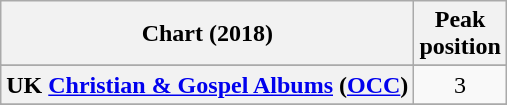<table class="wikitable sortable plainrowheaders" style="text-align:center">
<tr>
<th scope="col">Chart (2018)</th>
<th scope="col">Peak<br> position</th>
</tr>
<tr>
</tr>
<tr>
<th scope="row">UK <a href='#'>Christian & Gospel Albums</a> (<a href='#'>OCC</a>)</th>
<td>3</td>
</tr>
<tr>
</tr>
<tr>
</tr>
<tr>
</tr>
</table>
